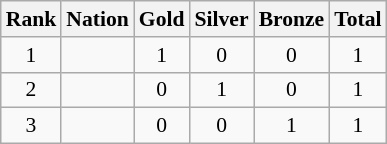<table class="wikitable sortable" style="font-size:90%; text-align:center">
<tr>
<th>Rank</th>
<th>Nation</th>
<th>Gold </th>
<th>Silver</th>
<th>Bronze </th>
<th>Total </th>
</tr>
<tr>
<td>1</td>
<td align=left></td>
<td>1</td>
<td>0</td>
<td>0</td>
<td>1</td>
</tr>
<tr>
<td>2</td>
<td align=left></td>
<td>0</td>
<td>1</td>
<td>0</td>
<td>1</td>
</tr>
<tr>
<td>3</td>
<td align=left></td>
<td>0</td>
<td>0</td>
<td>1</td>
<td>1</td>
</tr>
</table>
